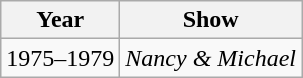<table class="wikitable">
<tr>
<th>Year</th>
<th>Show</th>
</tr>
<tr>
<td>1975–1979</td>
<td><em>Nancy & Michael</em></td>
</tr>
</table>
